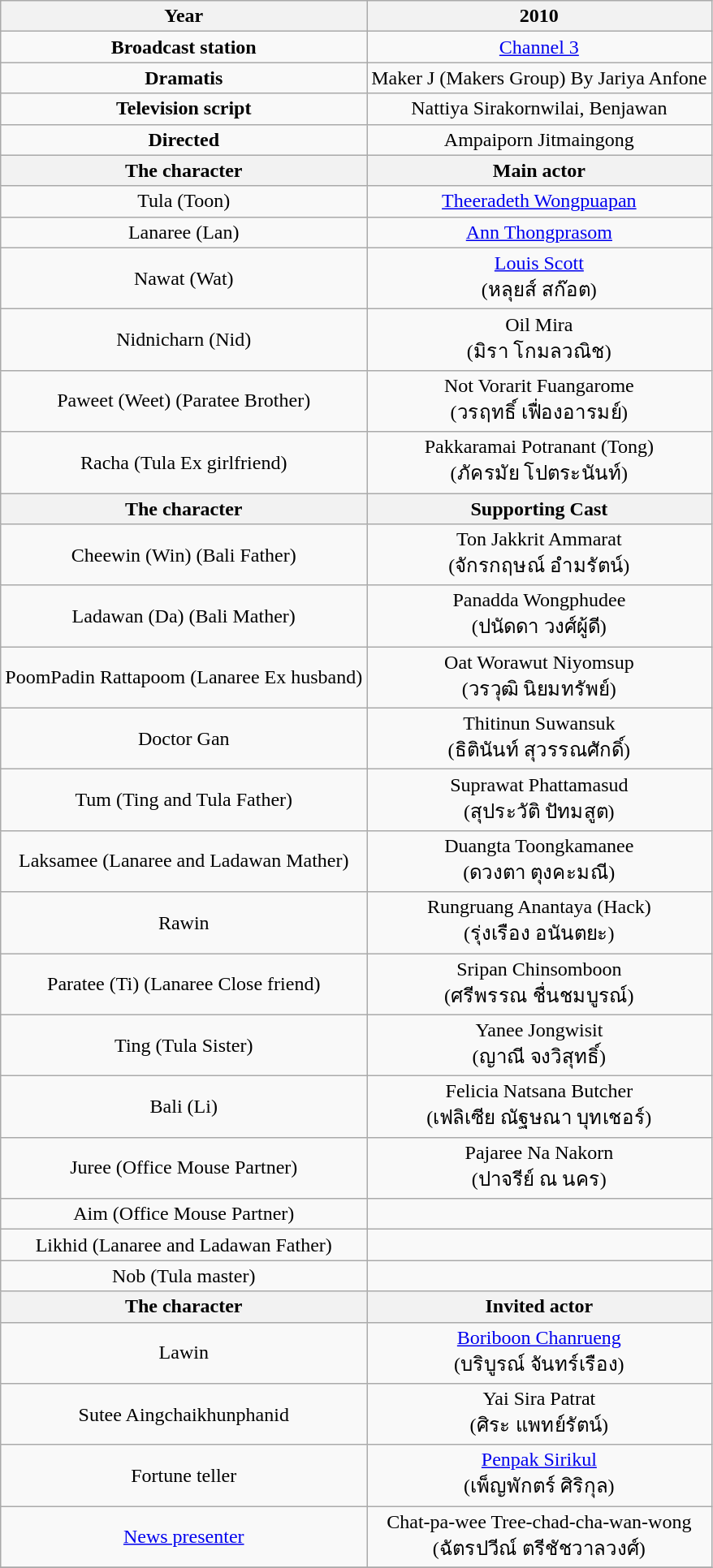<table class="wikitable">
<tr>
<th>Year</th>
<th><strong>2010</strong></th>
</tr>
<tr>
<td align = "center"><strong>Broadcast station</strong></td>
<td align = "center"><a href='#'>Channel 3</a></td>
</tr>
<tr>
<td align = "center"><strong>Dramatis </strong></td>
<td align = "center">Maker J (Makers Group) By Jariya Anfone</td>
</tr>
<tr>
<td align = "center"><strong>Television script </strong></td>
<td align = "center">Nattiya Sirakornwilai, Benjawan</td>
</tr>
<tr>
<td align = "center"><strong>Directed</strong></td>
<td align = "center">Ampaiporn Jitmaingong</td>
</tr>
<tr>
<th>The character</th>
<th align="center">Main actor</th>
</tr>
<tr>
<td align = "center">Tula (Toon)</td>
<td align = "center"><a href='#'>Theeradeth Wongpuapan</a></td>
</tr>
<tr>
<td align = "center">Lanaree (Lan)</td>
<td align = "center"><a href='#'>Ann Thongprasom</a></td>
</tr>
<tr>
<td align = "center">Nawat (Wat)</td>
<td align = "center"><a href='#'>Louis Scott</a> <br> (หลุยส์ สก๊อต)</td>
</tr>
<tr>
<td align = "center">Nidnicharn (Nid)</td>
<td align = "center">Oil Mira <br> (มิรา โกมลวณิช)</td>
</tr>
<tr>
<td align = "center">Paweet (Weet) (Paratee Brother)</td>
<td align = "center">Not Vorarit Fuangarome <br> (วรฤทธิ์ เฟื่องอารมย์)</td>
</tr>
<tr>
<td align = "center">Racha (Tula Ex girlfriend)</td>
<td align = "center">Pakkaramai Potranant (Tong) <br> (ภัครมัย โปตระนันท์)</td>
</tr>
<tr>
<th>The character</th>
<th align="center">Supporting Cast</th>
</tr>
<tr>
<td align = "center">Cheewin (Win) (Bali Father)</td>
<td align = "center">Ton Jakkrit Ammarat <br> (จักรกฤษณ์ อำมรัตน์)</td>
</tr>
<tr>
<td align = "center">Ladawan (Da) (Bali Mather)</td>
<td align = "center">Panadda Wongphudee <br> (ปนัดดา วงศ์ผู้ดี)</td>
</tr>
<tr>
<td align = "center">PoomPadin Rattapoom (Lanaree Ex husband)</td>
<td align = "center">Oat Worawut Niyomsup <br> (วรวุฒิ นิยมทรัพย์)</td>
</tr>
<tr>
<td align = "center">Doctor Gan</td>
<td align = "center">Thitinun Suwansuk <br> (ธิตินันท์ สุวรรณศักดิ์)</td>
</tr>
<tr>
<td align = "center">Tum (Ting and Tula Father)</td>
<td align = "center">Suprawat Phattamasud <br> (สุประวัติ ปัทมสูต)</td>
</tr>
<tr>
<td align = "center">Laksamee (Lanaree and Ladawan Mather)</td>
<td align = "center">Duangta Toongkamanee <br> (ดวงตา ตุงคะมณี)</td>
</tr>
<tr>
<td align = "center">Rawin</td>
<td align = "center">Rungruang Anantaya (Hack) <br> (รุ่งเรือง อนันตยะ)</td>
</tr>
<tr>
<td align = "center">Paratee (Ti) (Lanaree Close friend)</td>
<td align = "center">Sripan Chinsomboon <br> (ศรีพรรณ ชื่นชมบูรณ์)</td>
</tr>
<tr>
<td align = "center">Ting (Tula Sister)</td>
<td align = "center">Yanee Jongwisit <br> (ญาณี จงวิสุทธิ์)</td>
</tr>
<tr>
<td align = "center">Bali (Li)</td>
<td align = "center">Felicia Natsana Butcher <br> (เฟลิเซีย ณัฐษณา บุทเชอร์)</td>
</tr>
<tr>
<td align = "center">Juree (Office Mouse Partner)</td>
<td align = "center">Pajaree Na Nakorn <br> (ปาจรีย์ ณ นคร)</td>
</tr>
<tr>
<td align = "center">Aim (Office Mouse Partner)</td>
<td align = "center"></td>
</tr>
<tr>
<td align = "center">Likhid (Lanaree and Ladawan Father)</td>
<td align = "center"></td>
</tr>
<tr>
<td align = "center">Nob (Tula master)</td>
<td align = "center"></td>
</tr>
<tr>
<th>The character</th>
<th align="center">Invited actor</th>
</tr>
<tr>
<td align = "center">Lawin</td>
<td align = "center"><a href='#'>Boriboon Chanrueng</a> <br> (บริบูรณ์ จันทร์เรือง)</td>
</tr>
<tr>
<td align = "center">Sutee Aingchaikhunphanid</td>
<td align = "center">Yai Sira Patrat <br> (ศิระ แพทย์รัตน์)</td>
</tr>
<tr>
<td align = "center">Fortune teller</td>
<td align = "center"><a href='#'>Penpak Sirikul</a> <br> (เพ็ญพักตร์ ศิริกุล)</td>
</tr>
<tr>
<td align = "center"><a href='#'>News presenter</a></td>
<td align = "center">Chat-pa-wee Tree-chad-cha-wan-wong <br> (ฉัตรปวีณ์ ตรีชัชวาลวงศ์)</td>
</tr>
<tr>
</tr>
</table>
